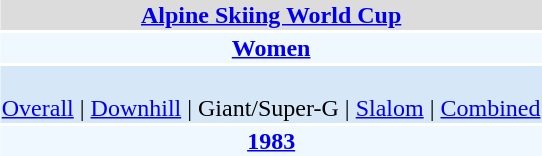<table align="right" class="toccolours" style="margin: 0 0 1em 1em;">
<tr>
<td colspan="2" align=center bgcolor=Gainsboro><strong><a href='#'>Alpine Skiing World Cup</a></strong></td>
</tr>
<tr>
<td colspan="2" align=center bgcolor=AliceBlue><strong><a href='#'>Women</a></strong></td>
</tr>
<tr>
<td colspan="2" align=center bgcolor=D6E8F8><br><a href='#'>Overall</a> | 
<a href='#'>Downhill</a> | 
Giant/Super-G | 
<a href='#'>Slalom</a> | 
<a href='#'>Combined</a></td>
</tr>
<tr>
<td colspan="2" align=center bgcolor=AliceBlue><strong><a href='#'>1983</a></strong></td>
</tr>
</table>
